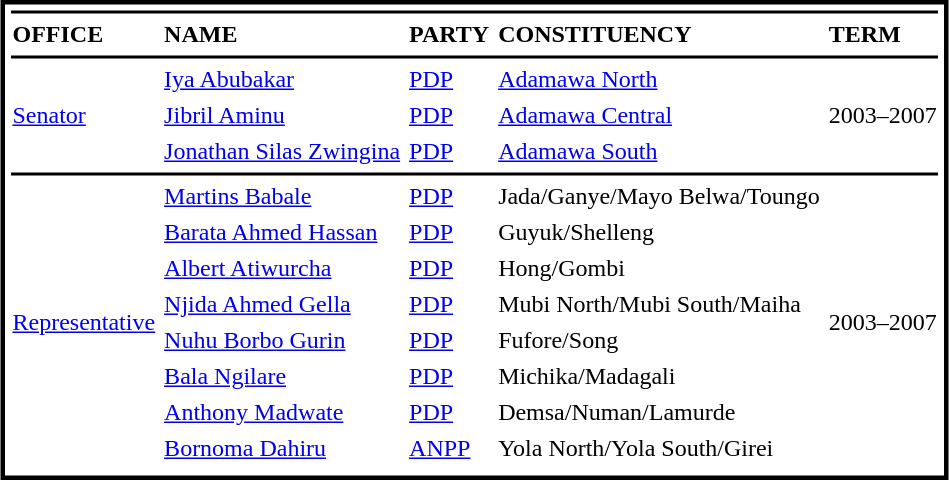<table cellpadding="1" cellspacing="4" style="margin:3px; border:3px solid #000000;">
<tr>
<td colspan="5" bgcolor="#000000"></td>
</tr>
<tr>
<td><strong>OFFICE</strong></td>
<td><strong>NAME</strong></td>
<td><strong>PARTY</strong></td>
<td><strong>CONSTITUENCY</strong></td>
<td><strong>TERM</strong></td>
</tr>
<tr>
<td colspan="5" bgcolor="#000000"></td>
</tr>
<tr>
<td rowspan="3"><a href='#'>Senator</a></td>
<td><a href='#'>Iya Abubakar</a></td>
<td><a href='#'>PDP</a></td>
<td><a href='#'>Adamawa North</a></td>
<td rowspan="3">2003–2007</td>
</tr>
<tr>
<td><a href='#'>Jibril Aminu</a></td>
<td><a href='#'>PDP</a></td>
<td><a href='#'>Adamawa Central</a></td>
</tr>
<tr>
<td><a href='#'>Jonathan Silas Zwingina</a></td>
<td><a href='#'>PDP</a></td>
<td><a href='#'>Adamawa South</a></td>
</tr>
<tr>
<td colspan="5" bgcolor="#000000"></td>
</tr>
<tr>
<td rowspan="8"><a href='#'>Representative</a></td>
<td><a href='#'>Martins Babale</a></td>
<td><a href='#'>PDP</a></td>
<td>Jada/Ganye/Mayo Belwa/Toungo</td>
<td rowspan="8">2003–2007</td>
</tr>
<tr>
<td><a href='#'>Barata Ahmed Hassan</a></td>
<td><a href='#'>PDP</a></td>
<td>Guyuk/Shelleng</td>
</tr>
<tr>
<td><a href='#'>Albert Atiwurcha</a></td>
<td><a href='#'>PDP</a></td>
<td>Hong/Gombi</td>
</tr>
<tr>
<td><a href='#'>Njida Ahmed Gella</a></td>
<td><a href='#'>PDP</a></td>
<td>Mubi North/Mubi South/Maiha</td>
</tr>
<tr>
<td><a href='#'>Nuhu Borbo Gurin</a></td>
<td><a href='#'>PDP</a></td>
<td>Fufore/Song</td>
</tr>
<tr>
<td><a href='#'>Bala Ngilare</a></td>
<td><a href='#'>PDP</a></td>
<td>Michika/Madagali</td>
</tr>
<tr>
<td><a href='#'>Anthony Madwate</a></td>
<td><a href='#'>PDP</a></td>
<td>Demsa/Numan/Lamurde</td>
</tr>
<tr>
<td><a href='#'>Bornoma Dahiru</a></td>
<td><a href='#'>ANPP</a></td>
<td>Yola North/Yola South/Girei</td>
</tr>
<tr>
</tr>
</table>
